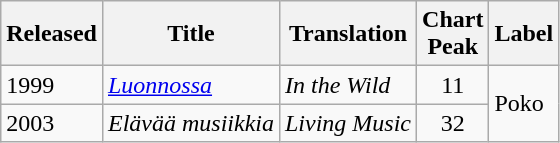<table class="wikitable">
<tr>
<th>Released</th>
<th>Title</th>
<th>Translation</th>
<th>Chart <br>Peak</th>
<th>Label</th>
</tr>
<tr>
<td>1999</td>
<td><em><a href='#'>Luonnossa</a></em></td>
<td><em>In the Wild</em></td>
<td align="center">11</td>
<td rowspan="2">Poko</td>
</tr>
<tr>
<td>2003</td>
<td><em>Elävää musiikkia</em></td>
<td><em>Living Music</em></td>
<td align="center">32</td>
</tr>
</table>
